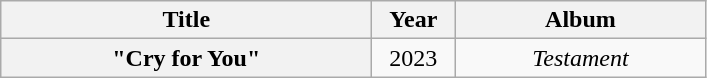<table class="wikitable plainrowheaders" style="text-align:center;">
<tr>
<th scope="col" style="width:15em;">Title</th>
<th scope="col" style="width:3em;">Year</th>
<th scope="col" style="width:10em;">Album</th>
</tr>
<tr>
<th scope="row">"Cry for You"<br></th>
<td>2023</td>
<td><em>Testament</em></td>
</tr>
</table>
